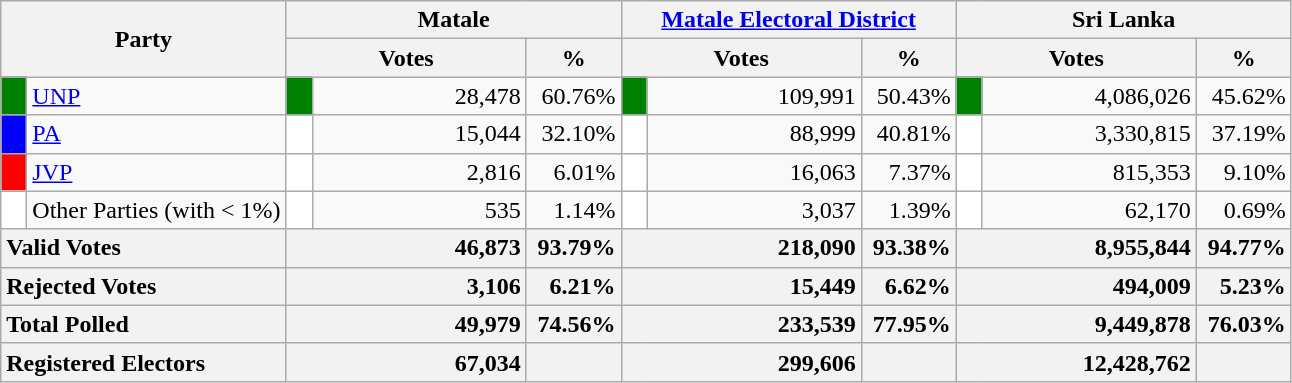<table class="wikitable">
<tr>
<th colspan="2" width="144px"rowspan="2">Party</th>
<th colspan="3" width="216px">Matale</th>
<th colspan="3" width="216px"><a href='#'>Matale Electoral District</a></th>
<th colspan="3" width="216px">Sri Lanka</th>
</tr>
<tr>
<th colspan="2" width="144px">Votes</th>
<th>%</th>
<th colspan="2" width="144px">Votes</th>
<th>%</th>
<th colspan="2" width="144px">Votes</th>
<th>%</th>
</tr>
<tr>
<td style="background-color:green;" width="10px"></td>
<td style="text-align:left;"><a href='#'>UNP</a></td>
<td style="background-color:green;" width="10px"></td>
<td style="text-align:right;">28,478</td>
<td style="text-align:right;">60.76%</td>
<td style="background-color:green;" width="10px"></td>
<td style="text-align:right;">109,991</td>
<td style="text-align:right;">50.43%</td>
<td style="background-color:green;" width="10px"></td>
<td style="text-align:right;">4,086,026</td>
<td style="text-align:right;">45.62%</td>
</tr>
<tr>
<td style="background-color:blue;" width="10px"></td>
<td style="text-align:left;"><a href='#'>PA</a></td>
<td style="background-color:white;" width="10px"></td>
<td style="text-align:right;">15,044</td>
<td style="text-align:right;">32.10%</td>
<td style="background-color:white;" width="10px"></td>
<td style="text-align:right;">88,999</td>
<td style="text-align:right;">40.81%</td>
<td style="background-color:white;" width="10px"></td>
<td style="text-align:right;">3,330,815</td>
<td style="text-align:right;">37.19%</td>
</tr>
<tr>
<td style="background-color:red;" width="10px"></td>
<td style="text-align:left;"><a href='#'>JVP</a></td>
<td style="background-color:white;" width="10px"></td>
<td style="text-align:right;">2,816</td>
<td style="text-align:right;">6.01%</td>
<td style="background-color:white;" width="10px"></td>
<td style="text-align:right;">16,063</td>
<td style="text-align:right;">7.37%</td>
<td style="background-color:white;" width="10px"></td>
<td style="text-align:right;">815,353</td>
<td style="text-align:right;">9.10%</td>
</tr>
<tr>
<td style="background-color:white;" width="10px"></td>
<td style="text-align:left;">Other Parties (with < 1%)</td>
<td style="background-color:white;" width="10px"></td>
<td style="text-align:right;">535</td>
<td style="text-align:right;">1.14%</td>
<td style="background-color:white;" width="10px"></td>
<td style="text-align:right;">3,037</td>
<td style="text-align:right;">1.39%</td>
<td style="background-color:white;" width="10px"></td>
<td style="text-align:right;">62,170</td>
<td style="text-align:right;">0.69%</td>
</tr>
<tr>
<th colspan="2" width="144px"style="text-align:left;">Valid Votes</th>
<th style="text-align:right;"colspan="2" width="144px">46,873</th>
<th style="text-align:right;">93.79%</th>
<th style="text-align:right;"colspan="2" width="144px">218,090</th>
<th style="text-align:right;">93.38%</th>
<th style="text-align:right;"colspan="2" width="144px">8,955,844</th>
<th style="text-align:right;">94.77%</th>
</tr>
<tr>
<th colspan="2" width="144px"style="text-align:left;">Rejected Votes</th>
<th style="text-align:right;"colspan="2" width="144px">3,106</th>
<th style="text-align:right;">6.21%</th>
<th style="text-align:right;"colspan="2" width="144px">15,449</th>
<th style="text-align:right;">6.62%</th>
<th style="text-align:right;"colspan="2" width="144px">494,009</th>
<th style="text-align:right;">5.23%</th>
</tr>
<tr>
<th colspan="2" width="144px"style="text-align:left;">Total Polled</th>
<th style="text-align:right;"colspan="2" width="144px">49,979</th>
<th style="text-align:right;">74.56%</th>
<th style="text-align:right;"colspan="2" width="144px">233,539</th>
<th style="text-align:right;">77.95%</th>
<th style="text-align:right;"colspan="2" width="144px">9,449,878</th>
<th style="text-align:right;">76.03%</th>
</tr>
<tr>
<th colspan="2" width="144px"style="text-align:left;">Registered Electors</th>
<th style="text-align:right;"colspan="2" width="144px">67,034</th>
<th></th>
<th style="text-align:right;"colspan="2" width="144px">299,606</th>
<th></th>
<th style="text-align:right;"colspan="2" width="144px">12,428,762</th>
<th></th>
</tr>
</table>
